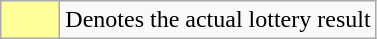<table class="wikitable">
<tr>
<td style="background:#ff9; width:2em; text-align:center;"></td>
<td style="text-align:left">Denotes the actual lottery result</td>
</tr>
</table>
